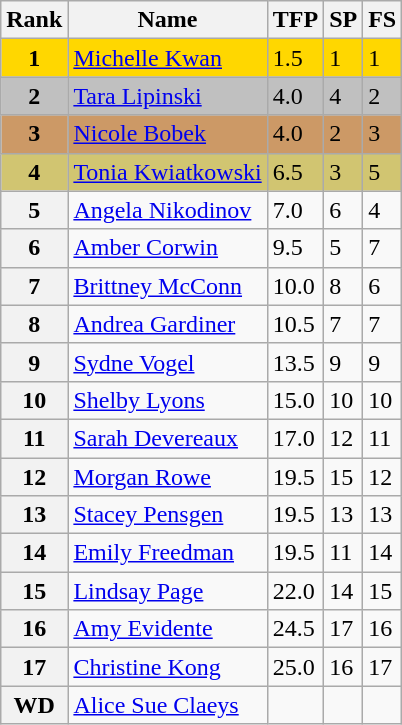<table class="wikitable sortable">
<tr>
<th>Rank</th>
<th>Name</th>
<th>TFP</th>
<th>SP</th>
<th>FS</th>
</tr>
<tr bgcolor="gold">
<td align="center"><strong>1</strong></td>
<td><a href='#'>Michelle Kwan</a></td>
<td>1.5</td>
<td>1</td>
<td>1</td>
</tr>
<tr bgcolor="silver">
<td align="center"><strong>2</strong></td>
<td><a href='#'>Tara Lipinski</a></td>
<td>4.0</td>
<td>4</td>
<td>2</td>
</tr>
<tr bgcolor="cc9966">
<td align="center"><strong>3</strong></td>
<td><a href='#'>Nicole Bobek</a></td>
<td>4.0</td>
<td>2</td>
<td>3</td>
</tr>
<tr bgcolor="#d1c571">
<td align="center"><strong>4</strong></td>
<td><a href='#'>Tonia Kwiatkowski</a></td>
<td>6.5</td>
<td>3</td>
<td>5</td>
</tr>
<tr>
<th>5</th>
<td><a href='#'>Angela Nikodinov</a></td>
<td>7.0</td>
<td>6</td>
<td>4</td>
</tr>
<tr>
<th>6</th>
<td><a href='#'>Amber Corwin</a></td>
<td>9.5</td>
<td>5</td>
<td>7</td>
</tr>
<tr>
<th>7</th>
<td><a href='#'>Brittney McConn</a></td>
<td>10.0</td>
<td>8</td>
<td>6</td>
</tr>
<tr>
<th>8</th>
<td><a href='#'>Andrea Gardiner</a></td>
<td>10.5</td>
<td>7</td>
<td>7</td>
</tr>
<tr>
<th>9</th>
<td><a href='#'>Sydne Vogel</a></td>
<td>13.5</td>
<td>9</td>
<td>9</td>
</tr>
<tr>
<th>10</th>
<td><a href='#'>Shelby Lyons</a></td>
<td>15.0</td>
<td>10</td>
<td>10</td>
</tr>
<tr>
<th>11</th>
<td><a href='#'>Sarah Devereaux</a></td>
<td>17.0</td>
<td>12</td>
<td>11</td>
</tr>
<tr>
<th>12</th>
<td><a href='#'>Morgan Rowe</a></td>
<td>19.5</td>
<td>15</td>
<td>12</td>
</tr>
<tr>
<th>13</th>
<td><a href='#'>Stacey Pensgen</a></td>
<td>19.5</td>
<td>13</td>
<td>13</td>
</tr>
<tr>
<th>14</th>
<td><a href='#'>Emily Freedman</a></td>
<td>19.5</td>
<td>11</td>
<td>14</td>
</tr>
<tr>
<th>15</th>
<td><a href='#'>Lindsay Page</a></td>
<td>22.0</td>
<td>14</td>
<td>15</td>
</tr>
<tr>
<th>16</th>
<td><a href='#'>Amy Evidente</a></td>
<td>24.5</td>
<td>17</td>
<td>16</td>
</tr>
<tr>
<th>17</th>
<td><a href='#'>Christine Kong</a></td>
<td>25.0</td>
<td>16</td>
<td>17</td>
</tr>
<tr>
<th>WD</th>
<td><a href='#'>Alice Sue Claeys</a></td>
<td></td>
<td></td>
<td></td>
</tr>
</table>
